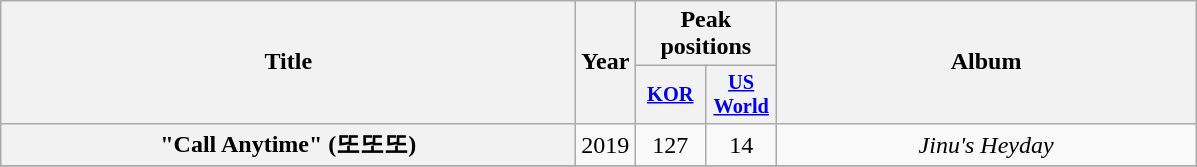<table class="wikitable plainrowheaders" style="text-align:center;">
<tr>
<th scope="col" rowspan="2" style="width:23.5em;">Title</th>
<th scope="col" rowspan="2" style="width:2em;">Year</th>
<th scope="col" colspan="2">Peak positions</th>
<th scope="col" rowspan="2" style="width:17em;">Album</th>
</tr>
<tr>
<th scope="col" style="width:3em;font-size:85%;"><a href='#'>KOR</a><br></th>
<th scope="col" style="width:3em;font-size:85%;"><a href='#'>US<br>World</a><br></th>
</tr>
<tr>
<th scope="row">"Call Anytime" (또또또) </th>
<td>2019</td>
<td>127</td>
<td>14</td>
<td><em>Jinu's Heyday</em></td>
</tr>
<tr>
</tr>
</table>
